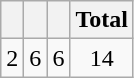<table class="wikitable">
<tr>
<th></th>
<th></th>
<th></th>
<th>Total</th>
</tr>
<tr style="text-align:center;">
<td>2</td>
<td>6</td>
<td>6</td>
<td>14</td>
</tr>
</table>
